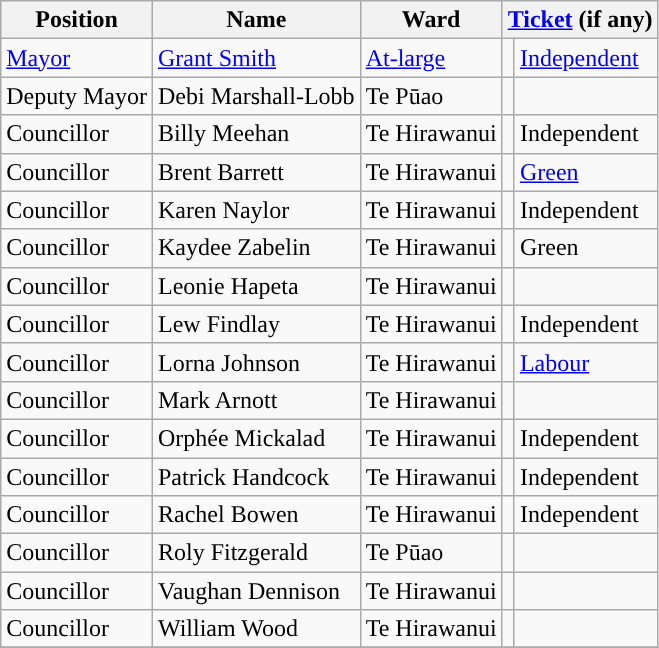<table class="wikitable">
<tr>
<th>Position</th>
<th>Name</th>
<th>Ward</th>
<th colspan="2"><a href='#'>Ticket</a> (if any)</th>
</tr>
<tr>
<td><a href='#'>Mayor</a></td>
<td><a href='#'>Grant Smith</a></td>
<td><a href='#'>At-large</a></td>
<td></td>
<td><a href='#'>Independent</a></td>
</tr>
<tr>
<td>Deputy Mayor</td>
<td>Debi Marshall-Lobb</td>
<td>Te Pūao</td>
<td></td>
<td></td>
</tr>
<tr>
<td>Councillor</td>
<td>Billy Meehan</td>
<td>Te Hirawanui</td>
<td></td>
<td>Independent</td>
</tr>
<tr>
<td>Councillor</td>
<td>Brent Barrett</td>
<td>Te Hirawanui</td>
<td></td>
<td><a href='#'>Green</a></td>
</tr>
<tr>
<td>Councillor</td>
<td>Karen Naylor</td>
<td>Te Hirawanui</td>
<td></td>
<td>Independent</td>
</tr>
<tr>
<td>Councillor</td>
<td>Kaydee Zabelin</td>
<td>Te Hirawanui</td>
<td></td>
<td>Green</td>
</tr>
<tr>
<td>Councillor</td>
<td>Leonie Hapeta</td>
<td>Te Hirawanui</td>
<td></td>
<td></td>
</tr>
<tr>
<td>Councillor</td>
<td>Lew Findlay</td>
<td>Te Hirawanui</td>
<td></td>
<td>Independent</td>
</tr>
<tr>
<td>Councillor</td>
<td>Lorna Johnson</td>
<td>Te Hirawanui</td>
<td></td>
<td><a href='#'>Labour</a></td>
</tr>
<tr>
<td>Councillor</td>
<td>Mark Arnott</td>
<td>Te Hirawanui</td>
<td></td>
<td></td>
</tr>
<tr>
<td>Councillor</td>
<td>Orphée Mickalad</td>
<td>Te Hirawanui</td>
<td></td>
<td>Independent</td>
</tr>
<tr>
<td>Councillor</td>
<td>Patrick Handcock</td>
<td>Te Hirawanui</td>
<td></td>
<td>Independent</td>
</tr>
<tr>
<td>Councillor</td>
<td>Rachel Bowen</td>
<td>Te Hirawanui</td>
<td></td>
<td>Independent</td>
</tr>
<tr>
<td>Councillor</td>
<td>Roly Fitzgerald</td>
<td>Te Pūao</td>
<td></td>
<td></td>
</tr>
<tr>
<td>Councillor</td>
<td>Vaughan Dennison</td>
<td>Te Hirawanui</td>
<td></td>
<td></td>
</tr>
<tr>
<td>Councillor</td>
<td>William Wood</td>
<td>Te Hirawanui</td>
<td></td>
<td></td>
</tr>
<tr>
</tr>
</table>
